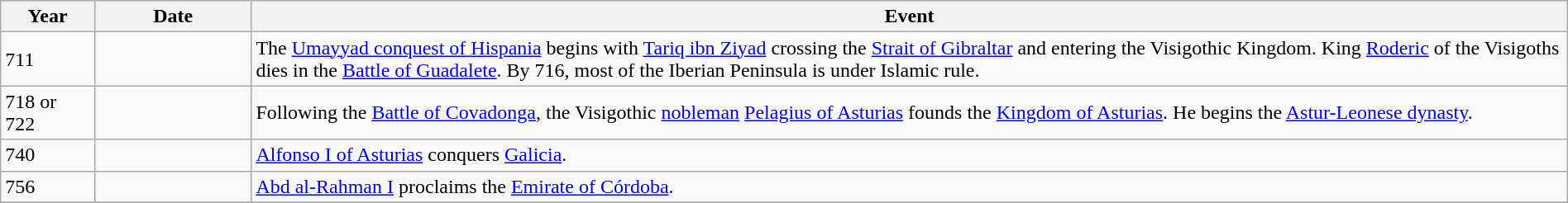<table class="wikitable" width="100%">
<tr>
<th style="width:6%">Year</th>
<th style="width:10%">Date</th>
<th>Event</th>
</tr>
<tr>
<td>711</td>
<td></td>
<td>The <a href='#'>Umayyad conquest of Hispania</a> begins with <a href='#'>Tariq ibn Ziyad</a> crossing the <a href='#'>Strait of Gibraltar</a> and entering the Visigothic Kingdom. King <a href='#'>Roderic</a> of the Visigoths dies in the <a href='#'>Battle of Guadalete</a>. By 716, most of the Iberian Peninsula is under Islamic rule.</td>
</tr>
<tr>
<td>718 or 722</td>
<td></td>
<td>Following the <a href='#'>Battle of Covadonga</a>, the Visigothic <a href='#'>nobleman</a> <a href='#'>Pelagius of Asturias</a> founds the <a href='#'>Kingdom of Asturias</a>. He begins the <a href='#'>Astur-Leonese dynasty</a>.</td>
</tr>
<tr>
<td>740</td>
<td></td>
<td><a href='#'>Alfonso I of Asturias</a> conquers <a href='#'>Galicia</a>.</td>
</tr>
<tr>
<td>756</td>
<td></td>
<td><a href='#'>Abd al-Rahman I</a> proclaims the <a href='#'>Emirate of Córdoba</a>.</td>
</tr>
<tr>
</tr>
</table>
